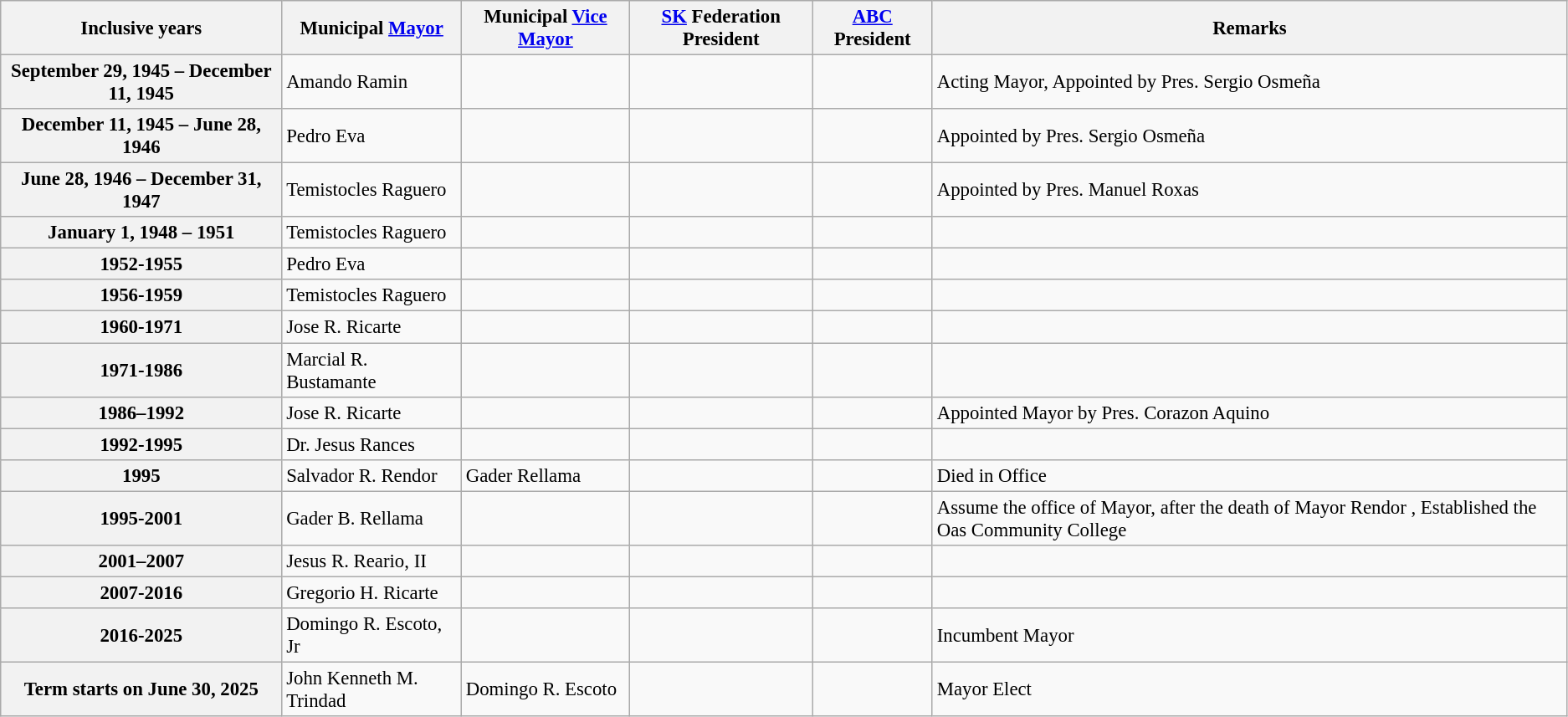<table class="wikitable collapsible autocollapse" style="font-size:95%">
<tr>
<th scope="col">Inclusive years</th>
<th scope="col">Municipal <a href='#'>Mayor</a></th>
<th scope="col">Municipal <a href='#'>Vice Mayor</a></th>
<th scope="col"><a href='#'>SK</a> Federation President</th>
<th scope="col"><a href='#'>ABC</a> President</th>
<th scope="col">Remarks</th>
</tr>
<tr>
<th scope="row">September 29, 1945 – December 11, 1945</th>
<td>Amando Ramin</td>
<td></td>
<td></td>
<td></td>
<td>Acting Mayor, Appointed by Pres. Sergio Osmeña</td>
</tr>
<tr>
<th scope="row">December 11, 1945 – June 28, 1946</th>
<td>Pedro Eva</td>
<td></td>
<td></td>
<td></td>
<td>Appointed by Pres. Sergio Osmeña</td>
</tr>
<tr>
<th scope="row">June 28, 1946 – December 31, 1947</th>
<td>Temistocles Raguero</td>
<td></td>
<td></td>
<td></td>
<td>Appointed by Pres. Manuel Roxas</td>
</tr>
<tr>
<th scope="row">January 1, 1948 – 1951</th>
<td>Temistocles Raguero</td>
<td></td>
<td></td>
<td></td>
<td></td>
</tr>
<tr>
<th scope="row">1952-1955</th>
<td>Pedro Eva</td>
<td></td>
<td></td>
<td></td>
<td></td>
</tr>
<tr>
<th scope="row">1956-1959</th>
<td>Temistocles Raguero</td>
<td></td>
<td></td>
<td></td>
<td></td>
</tr>
<tr>
<th scope="row">1960-1971</th>
<td>Jose R. Ricarte</td>
<td></td>
<td></td>
<td></td>
<td></td>
</tr>
<tr>
<th scope="row">1971-1986</th>
<td>Marcial R. Bustamante</td>
<td></td>
<td></td>
<td></td>
<td></td>
</tr>
<tr>
<th scope="row">1986–1992</th>
<td>Jose R. Ricarte</td>
<td></td>
<td></td>
<td></td>
<td>Appointed Mayor by Pres. Corazon Aquino</td>
</tr>
<tr>
<th scope="row">1992-1995</th>
<td>Dr. Jesus Rances</td>
<td></td>
<td></td>
<td></td>
<td></td>
</tr>
<tr>
<th scope="row">1995</th>
<td>Salvador R. Rendor</td>
<td>Gader Rellama</td>
<td></td>
<td></td>
<td>Died in Office</td>
</tr>
<tr>
<th scope="row">1995-2001</th>
<td>Gader B. Rellama</td>
<td></td>
<td></td>
<td></td>
<td>Assume the office of Mayor, after the death of Mayor Rendor , Established the Oas Community College</td>
</tr>
<tr>
<th scope="row">2001–2007</th>
<td>Jesus R. Reario, II</td>
<td></td>
<td></td>
<td></td>
<td></td>
</tr>
<tr>
<th scope="row">2007-2016</th>
<td>Gregorio H. Ricarte</td>
<td></td>
<td></td>
<td></td>
<td></td>
</tr>
<tr>
<th scope="row">2016-2025</th>
<td>Domingo R. Escoto, Jr</td>
<td></td>
<td></td>
<td></td>
<td>Incumbent Mayor</td>
</tr>
<tr>
<th scope="row">Term starts on June 30, 2025</th>
<td>John Kenneth M. Trindad</td>
<td>Domingo R. Escoto</td>
<td></td>
<td></td>
<td>Mayor Elect</td>
</tr>
</table>
